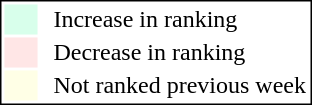<table style="border:1px solid black; float:right;">
<tr>
<td style="background:#D8FFEB; width:20px;"></td>
<td> </td>
<td>Increase in ranking</td>
</tr>
<tr>
<td style="background:#FFE6E6; width:20px;"></td>
<td> </td>
<td>Decrease in ranking</td>
</tr>
<tr>
<td style="background:#FFFFE6; width:20px;"></td>
<td> </td>
<td>Not ranked previous week</td>
</tr>
</table>
